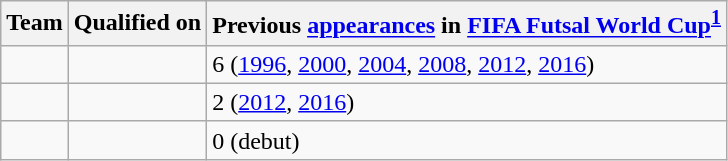<table class="wikitable sortable">
<tr>
<th>Team</th>
<th>Qualified on</th>
<th data-sort-type="number">Previous <a href='#'>appearances</a> in <a href='#'>FIFA Futsal World Cup</a><sup><strong><a href='#'>1</a></strong></sup></th>
</tr>
<tr>
<td></td>
<td></td>
<td>6 (<a href='#'>1996</a>, <a href='#'>2000</a>, <a href='#'>2004</a>, <a href='#'>2008</a>, <a href='#'>2012</a>, <a href='#'>2016</a>)</td>
</tr>
<tr>
<td></td>
<td></td>
<td>2 (<a href='#'>2012</a>, <a href='#'>2016</a>)</td>
</tr>
<tr>
<td></td>
<td></td>
<td>0 (debut)</td>
</tr>
</table>
